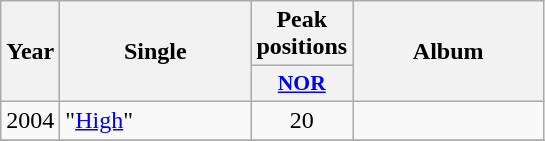<table class="wikitable">
<tr>
<th align="center" rowspan="2" width="10">Year</th>
<th align="center" rowspan="2" width="120">Single</th>
<th align="center" colspan="1" width="20">Peak positions</th>
<th align="center" rowspan="2" width="120">Album</th>
</tr>
<tr>
<th scope="col" style="width:3em;font-size:90%;"><a href='#'>NOR</a><br></th>
</tr>
<tr>
<td style="text-align:center;">2004</td>
<td>"<a href='#'>High</a>"</td>
<td style="text-align:center;">20</td>
<td></td>
</tr>
<tr>
</tr>
</table>
